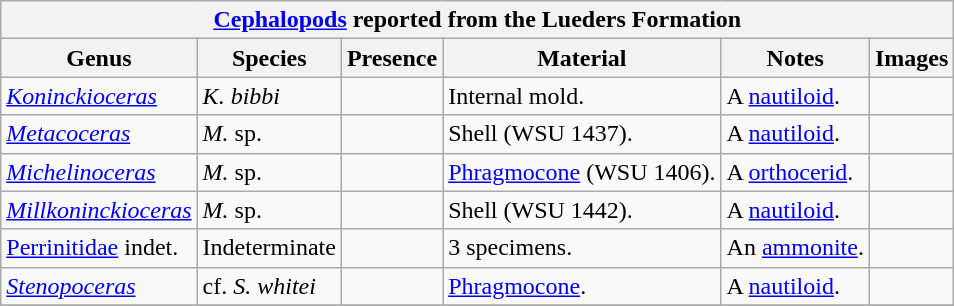<table class="wikitable" align="center">
<tr>
<th colspan="6" align="center"><strong><a href='#'>Cephalopods</a> reported from the Lueders Formation</strong></th>
</tr>
<tr>
<th>Genus</th>
<th>Species</th>
<th>Presence</th>
<th><strong>Material</strong></th>
<th>Notes</th>
<th>Images</th>
</tr>
<tr>
<td><em><a href='#'>Koninckioceras</a></em></td>
<td><em>K. bibbi</em></td>
<td></td>
<td>Internal mold.</td>
<td>A <a href='#'>nautiloid</a>.</td>
<td></td>
</tr>
<tr>
<td><em><a href='#'>Metacoceras</a></em></td>
<td><em>M.</em> sp.</td>
<td></td>
<td>Shell (WSU 1437).</td>
<td>A <a href='#'>nautiloid</a>.</td>
<td></td>
</tr>
<tr>
<td><em><a href='#'>Michelinoceras</a></em></td>
<td><em>M.</em> sp.</td>
<td></td>
<td><a href='#'>Phragmocone</a> (WSU 1406).</td>
<td>A <a href='#'>orthocerid</a>.</td>
<td></td>
</tr>
<tr>
<td><em><a href='#'>Millkoninckioceras</a></em></td>
<td><em>M.</em> sp.</td>
<td></td>
<td>Shell (WSU 1442).</td>
<td>A <a href='#'>nautiloid</a>.</td>
<td></td>
</tr>
<tr>
<td><a href='#'>Perrinitidae</a> indet.</td>
<td>Indeterminate</td>
<td></td>
<td>3 specimens.</td>
<td>An <a href='#'>ammonite</a>.</td>
<td></td>
</tr>
<tr>
<td><em><a href='#'>Stenopoceras</a></em></td>
<td>cf. <em>S. whitei</em></td>
<td></td>
<td><a href='#'>Phragmocone</a>.</td>
<td>A <a href='#'>nautiloid</a>.</td>
<td></td>
</tr>
<tr>
</tr>
</table>
